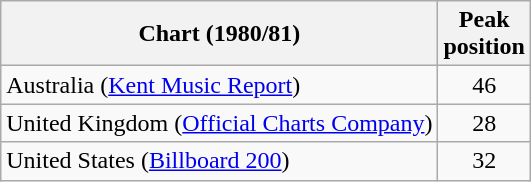<table class="wikitable">
<tr>
<th>Chart (1980/81)</th>
<th>Peak<br> position</th>
</tr>
<tr>
<td>Australia (<a href='#'>Kent Music Report</a>)</td>
<td align="center">46</td>
</tr>
<tr>
<td>United Kingdom (<a href='#'>Official Charts Company</a>)</td>
<td align="center">28</td>
</tr>
<tr>
<td>United States (<a href='#'>Billboard 200</a>)</td>
<td align="center">32</td>
</tr>
</table>
